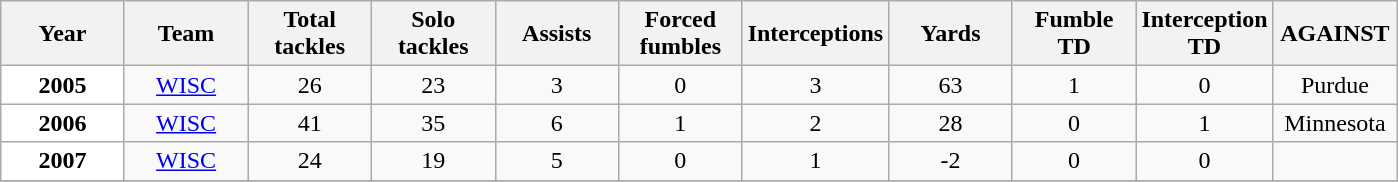<table class="wikitable">
<tr>
<th scope="col" width="75">Year</th>
<th scope="col" width="75">Team</th>
<th scope="col" width="75">Total tackles</th>
<th scope="col" width="75">Solo tackles</th>
<th scope="col" width="75">Assists</th>
<th scope="col" width="75">Forced fumbles</th>
<th scope="col" width="75">Interceptions</th>
<th scope="col" width="75">Yards</th>
<th scope="col" width="75">Fumble TD</th>
<th scope="col" width="75">Interception TD</th>
<th scope="col" width="75">AGAINST</th>
</tr>
<tr align="center">
<td style="background: white; color: black"><strong>2005</strong></td>
<td><a href='#'>WISC</a></td>
<td>26</td>
<td>23</td>
<td>3</td>
<td>0</td>
<td>3</td>
<td>63</td>
<td>1</td>
<td>0</td>
<td>Purdue</td>
</tr>
<tr align="center">
<td style="background: white; color: black"><strong>2006</strong></td>
<td><a href='#'>WISC</a></td>
<td>41</td>
<td>35</td>
<td>6</td>
<td>1</td>
<td>2</td>
<td>28</td>
<td>0</td>
<td>1</td>
<td>Minnesota</td>
</tr>
<tr align="center">
<td style="background: white; color: black"><strong>2007</strong></td>
<td><a href='#'>WISC</a></td>
<td>24</td>
<td>19</td>
<td>5</td>
<td>0</td>
<td>1</td>
<td>-2</td>
<td>0</td>
<td>0</td>
<td></td>
</tr>
<tr>
</tr>
</table>
